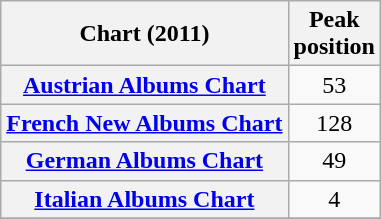<table class="wikitable sortable plainrowheaders" style="text-align:center;">
<tr>
<th>Chart (2011)</th>
<th>Peak<br>position</th>
</tr>
<tr>
<th scope="row"><a href='#'>Austrian Albums Chart</a></th>
<td>53</td>
</tr>
<tr>
<th scope="row"><a href='#'>French New Albums Chart</a></th>
<td>128</td>
</tr>
<tr>
<th scope="row"><a href='#'>German Albums Chart</a></th>
<td>49</td>
</tr>
<tr>
<th scope="row"><a href='#'>Italian Albums Chart</a></th>
<td>4</td>
</tr>
<tr>
</tr>
</table>
